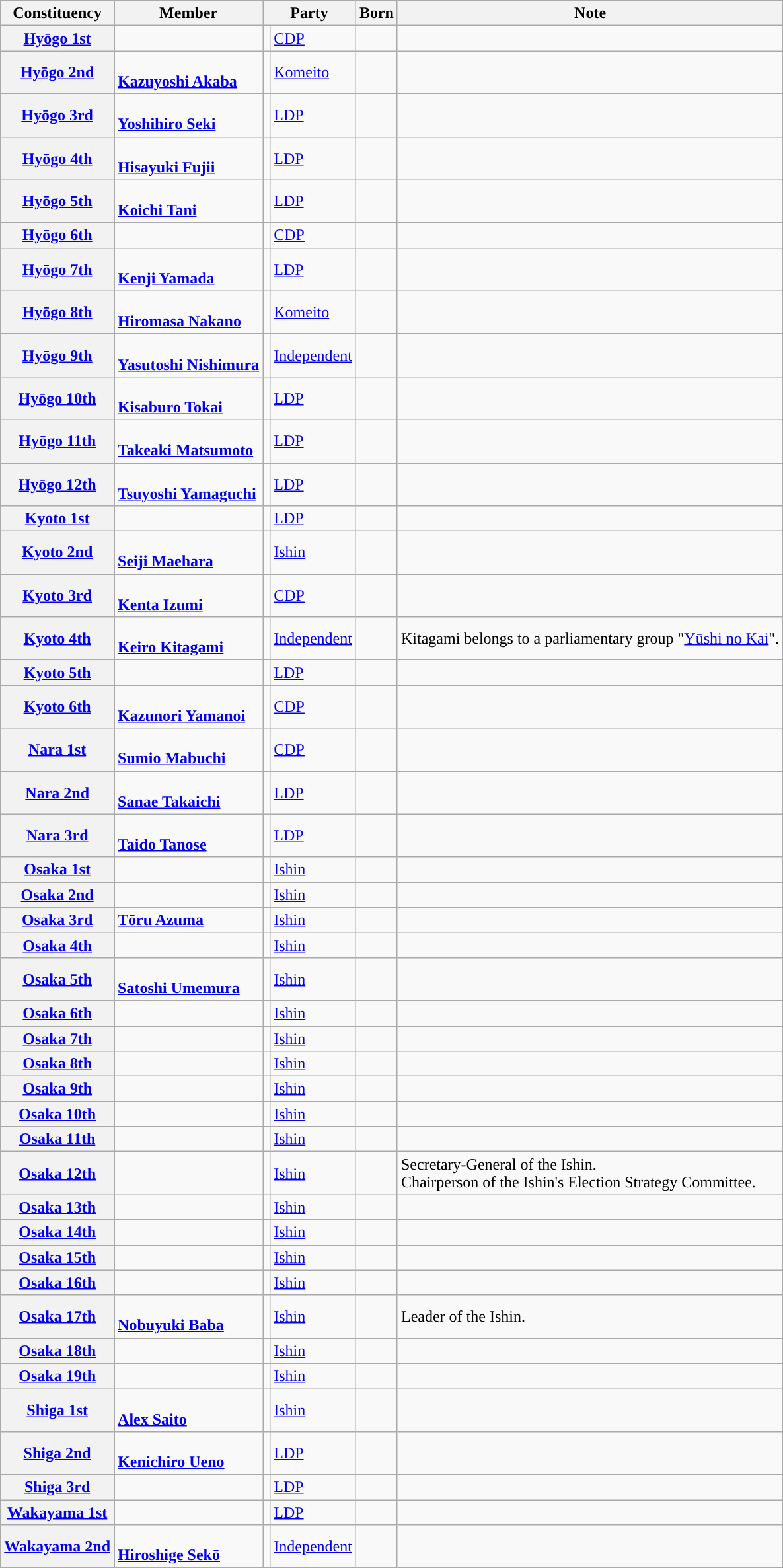<table class="wikitable sortable plainrowheaders" id="votingmembers">
<tr style="vertical-align:bottom">
<th scope="col">Constituency</th>
<th scope="col">Member</th>
<th scope="col" colspan=2>Party</th>
<th scope="col">Born</th>
<th scope="col">Note</th>
</tr>
<tr>
<th><a href='#'>Hyōgo 1st</a></th>
<td><br><strong></strong></td>
<td style="background-color:"></td>
<td><a href='#'>CDP</a></td>
<td></td>
<td></td>
</tr>
<tr>
<th><a href='#'>Hyōgo 2nd</a></th>
<td><br><strong><a href='#'>Kazuyoshi Akaba</a></strong></td>
<td style="background-color:"></td>
<td><a href='#'>Komeito</a></td>
<td></td>
<td></td>
</tr>
<tr>
<th><a href='#'>Hyōgo 3rd</a></th>
<td><br><strong><a href='#'>Yoshihiro Seki</a></strong></td>
<td style="background-color:"></td>
<td><a href='#'>LDP</a></td>
<td></td>
<td></td>
</tr>
<tr>
<th><a href='#'>Hyōgo 4th</a></th>
<td><br><strong><a href='#'>Hisayuki Fujii</a></strong></td>
<td style="background-color:"></td>
<td><a href='#'>LDP</a></td>
<td></td>
<td></td>
</tr>
<tr>
<th><a href='#'>Hyōgo 5th</a></th>
<td><br><strong><a href='#'>Koichi Tani</a></strong></td>
<td style="background-color:"></td>
<td><a href='#'>LDP</a></td>
<td></td>
<td></td>
</tr>
<tr>
<th><a href='#'>Hyōgo 6th</a></th>
<td><strong></strong></td>
<td style="background-color:"></td>
<td><a href='#'>CDP</a></td>
<td></td>
<td></td>
</tr>
<tr>
<th><a href='#'>Hyōgo 7th</a></th>
<td><br><strong><a href='#'>Kenji Yamada</a></strong></td>
<td style="background-color:"></td>
<td><a href='#'>LDP</a></td>
<td></td>
<td></td>
</tr>
<tr>
<th><a href='#'>Hyōgo 8th</a></th>
<td><br><strong><a href='#'>Hiromasa Nakano</a></strong></td>
<td style="background-color:"></td>
<td><a href='#'>Komeito</a></td>
<td></td>
<td></td>
</tr>
<tr>
<th><a href='#'>Hyōgo 9th</a></th>
<td><br><strong><a href='#'>Yasutoshi Nishimura</a></strong></td>
<td style="background-color:"></td>
<td><a href='#'>Independent</a></td>
<td></td>
<td></td>
</tr>
<tr>
<th><a href='#'>Hyōgo 10th</a></th>
<td><br><strong><a href='#'>Kisaburo Tokai</a></strong></td>
<td style="background-color:"></td>
<td><a href='#'>LDP</a></td>
<td></td>
<td></td>
</tr>
<tr>
<th><a href='#'>Hyōgo 11th</a></th>
<td><br><strong><a href='#'>Takeaki Matsumoto</a></strong></td>
<td style="background-color:"></td>
<td><a href='#'>LDP</a></td>
<td></td>
<td></td>
</tr>
<tr>
<th><a href='#'>Hyōgo 12th</a></th>
<td><br><strong><a href='#'>Tsuyoshi Yamaguchi</a></strong></td>
<td style="background-color:"></td>
<td><a href='#'>LDP</a></td>
<td></td>
<td></td>
</tr>
<tr>
<th><a href='#'>Kyoto 1st</a></th>
<td><strong></strong></td>
<td style="background-color:"></td>
<td><a href='#'>LDP</a></td>
<td></td>
<td></td>
</tr>
<tr>
<th><a href='#'>Kyoto 2nd</a></th>
<td><br><strong><a href='#'>Seiji Maehara</a></strong></td>
<td style="background-color:"></td>
<td><a href='#'>Ishin</a></td>
<td></td>
<td></td>
</tr>
<tr>
<th><a href='#'>Kyoto 3rd</a></th>
<td><br><strong><a href='#'>Kenta Izumi</a></strong></td>
<td style="background-color:"></td>
<td><a href='#'>CDP</a></td>
<td></td>
<td></td>
</tr>
<tr>
<th><a href='#'>Kyoto 4th</a></th>
<td><br><strong><a href='#'>Keiro Kitagami</a></strong></td>
<td style="background-color:"></td>
<td><a href='#'>Independent</a></td>
<td></td>
<td>Kitagami belongs to a parliamentary group "<a href='#'>Yūshi no Kai</a>".</td>
</tr>
<tr>
<th><a href='#'>Kyoto 5th</a></th>
<td><br><strong></strong></td>
<td style="background-color:"></td>
<td><a href='#'>LDP</a></td>
<td></td>
<td></td>
</tr>
<tr>
<th><a href='#'>Kyoto 6th</a></th>
<td><br><strong><a href='#'>Kazunori Yamanoi</a></strong></td>
<td style="background-color:"></td>
<td><a href='#'>CDP</a></td>
<td></td>
<td></td>
</tr>
<tr>
<th><a href='#'>Nara 1st</a></th>
<td><br><strong><a href='#'>Sumio Mabuchi</a></strong></td>
<td style="background-color:"></td>
<td><a href='#'>CDP</a></td>
<td></td>
<td></td>
</tr>
<tr>
<th><a href='#'>Nara 2nd</a></th>
<td><br><strong><a href='#'>Sanae Takaichi</a></strong></td>
<td style="background-color:"></td>
<td><a href='#'>LDP</a></td>
<td></td>
<td></td>
</tr>
<tr>
<th><a href='#'>Nara 3rd</a></th>
<td><br><strong><a href='#'>Taido Tanose</a></strong></td>
<td style="background-color:"></td>
<td><a href='#'>LDP</a></td>
<td></td>
<td></td>
</tr>
<tr>
<th><a href='#'>Osaka 1st</a></th>
<td><br><strong></strong></td>
<td style="background-color:"></td>
<td><a href='#'>Ishin</a></td>
<td></td>
<td></td>
</tr>
<tr>
<th><a href='#'>Osaka 2nd</a></th>
<td><strong></strong></td>
<td style="background-color:"></td>
<td><a href='#'>Ishin</a></td>
<td></td>
<td></td>
</tr>
<tr>
<th><a href='#'>Osaka 3rd</a></th>
<td><strong><a href='#'>Tōru Azuma</a></strong></td>
<td style="background-color:"></td>
<td><a href='#'>Ishin</a></td>
<td></td>
<td></td>
</tr>
<tr>
<th><a href='#'>Osaka 4th</a></th>
<td><strong></strong></td>
<td style="background-color:"></td>
<td><a href='#'>Ishin</a></td>
<td></td>
<td></td>
</tr>
<tr>
<th><a href='#'>Osaka 5th</a></th>
<td><br><strong><a href='#'>Satoshi Umemura</a></strong></td>
<td style="background-color:"></td>
<td><a href='#'>Ishin</a></td>
<td></td>
<td></td>
</tr>
<tr>
<th><a href='#'>Osaka 6th</a></th>
<td><strong></strong></td>
<td style="background-color:"></td>
<td><a href='#'>Ishin</a></td>
<td></td>
<td></td>
</tr>
<tr>
<th><a href='#'>Osaka 7th</a></th>
<td><strong></strong></td>
<td style="background-color:"></td>
<td><a href='#'>Ishin</a></td>
<td></td>
<td></td>
</tr>
<tr>
<th><a href='#'>Osaka 8th</a></th>
<td><strong></strong></td>
<td style="background-color:"></td>
<td><a href='#'>Ishin</a></td>
<td></td>
<td></td>
</tr>
<tr>
<th><a href='#'>Osaka 9th</a></th>
<td><strong></strong></td>
<td style="background-color:"></td>
<td><a href='#'>Ishin</a></td>
<td></td>
<td></td>
</tr>
<tr>
<th><a href='#'>Osaka 10th</a></th>
<td><strong></strong></td>
<td style="background-color:"></td>
<td><a href='#'>Ishin</a></td>
<td></td>
<td></td>
</tr>
<tr>
<th><a href='#'>Osaka 11th</a></th>
<td><br><strong></strong></td>
<td style="background-color:"></td>
<td><a href='#'>Ishin</a></td>
<td></td>
<td></td>
</tr>
<tr>
<th><a href='#'>Osaka 12th</a></th>
<td><br><strong></strong></td>
<td style="background-color:"></td>
<td><a href='#'>Ishin</a></td>
<td></td>
<td>Secretary-General of the Ishin.<br>Chairperson of the Ishin's Election Strategy Committee.</td>
</tr>
<tr>
<th><a href='#'>Osaka 13th</a></th>
<td><strong></strong></td>
<td style="background-color:"></td>
<td><a href='#'>Ishin</a></td>
<td></td>
<td></td>
</tr>
<tr>
<th><a href='#'>Osaka 14th</a></th>
<td><br><strong></strong></td>
<td style="background-color:"></td>
<td><a href='#'>Ishin</a></td>
<td></td>
<td></td>
</tr>
<tr>
<th><a href='#'>Osaka 15th</a></th>
<td><strong></strong></td>
<td style="background-color:"></td>
<td><a href='#'>Ishin</a></td>
<td></td>
<td></td>
</tr>
<tr>
<th><a href='#'>Osaka 16th</a></th>
<td><strong></strong></td>
<td style="background-color:"></td>
<td><a href='#'>Ishin</a></td>
<td></td>
<td></td>
</tr>
<tr>
<th><a href='#'>Osaka 17th</a></th>
<td><br><strong><a href='#'>Nobuyuki Baba</a></strong></td>
<td style="background-color:"></td>
<td><a href='#'>Ishin</a></td>
<td></td>
<td>Leader of the Ishin.</td>
</tr>
<tr>
<th><a href='#'>Osaka 18th</a></th>
<td><br><strong></strong></td>
<td style="background-color:"></td>
<td><a href='#'>Ishin</a></td>
<td></td>
<td></td>
</tr>
<tr>
<th><a href='#'>Osaka 19th</a></th>
<td><strong></strong></td>
<td style="background-color:"></td>
<td><a href='#'>Ishin</a></td>
<td></td>
<td></td>
</tr>
<tr>
<th><a href='#'>Shiga 1st</a></th>
<td><br><strong><a href='#'>Alex Saito</a></strong></td>
<td style="background-color:"></td>
<td><a href='#'>Ishin</a></td>
<td></td>
<td></td>
</tr>
<tr>
<th><a href='#'>Shiga 2nd</a></th>
<td><br><strong><a href='#'>Kenichiro Ueno</a></strong></td>
<td style="background-color:"></td>
<td><a href='#'>LDP</a></td>
<td></td>
<td></td>
</tr>
<tr>
<th><a href='#'>Shiga 3rd</a></th>
<td><br><strong></strong></td>
<td style="background-color:"></td>
<td><a href='#'>LDP</a></td>
<td></td>
<td></td>
</tr>
<tr>
<th><a href='#'>Wakayama 1st</a></th>
<td><strong></strong></td>
<td style="background-color:"></td>
<td><a href='#'>LDP</a></td>
<td></td>
<td></td>
</tr>
<tr>
<th><a href='#'>Wakayama 2nd</a></th>
<td><br><strong><a href='#'>Hiroshige Sekō</a></strong></td>
<td style="background-color:"></td>
<td><a href='#'>Independent</a></td>
<td></td>
<td></td>
</tr>
</table>
